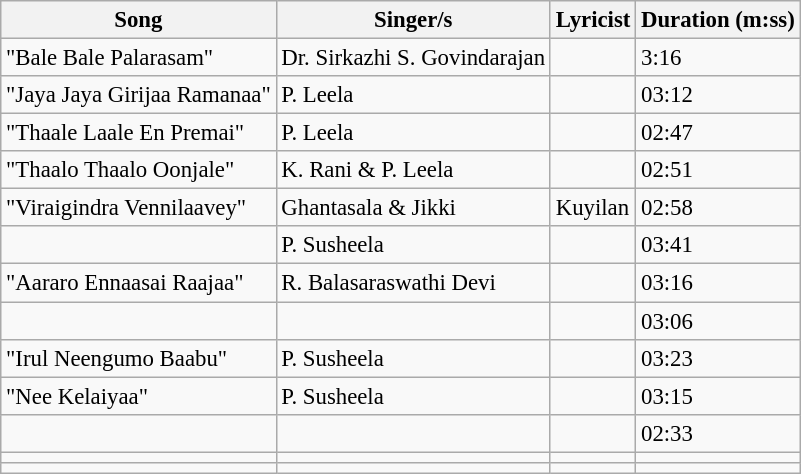<table class="wikitable" style="font-size:95%;">
<tr>
<th>Song</th>
<th>Singer/s</th>
<th>Lyricist</th>
<th>Duration (m:ss)</th>
</tr>
<tr>
<td>"Bale Bale Palarasam"</td>
<td>Dr. Sirkazhi S. Govindarajan</td>
<td></td>
<td>3:16</td>
</tr>
<tr>
<td>"Jaya Jaya Girijaa Ramanaa"</td>
<td>P. Leela</td>
<td></td>
<td>03:12</td>
</tr>
<tr>
<td>"Thaale Laale En Premai"</td>
<td>P. Leela</td>
<td></td>
<td>02:47</td>
</tr>
<tr>
<td>"Thaalo Thaalo Oonjale"</td>
<td>K. Rani & P. Leela</td>
<td></td>
<td>02:51</td>
</tr>
<tr>
<td>"Viraigindra Vennilaavey"</td>
<td>Ghantasala & Jikki</td>
<td>Kuyilan</td>
<td>02:58</td>
</tr>
<tr>
<td></td>
<td>P. Susheela</td>
<td></td>
<td>03:41</td>
</tr>
<tr>
<td>"Aararo Ennaasai Raajaa"</td>
<td>R. Balasaraswathi Devi</td>
<td></td>
<td>03:16</td>
</tr>
<tr>
<td></td>
<td></td>
<td></td>
<td>03:06</td>
</tr>
<tr>
<td>"Irul Neengumo Baabu"</td>
<td>P. Susheela</td>
<td></td>
<td>03:23</td>
</tr>
<tr>
<td>"Nee Kelaiyaa"</td>
<td>P. Susheela</td>
<td></td>
<td>03:15</td>
</tr>
<tr>
<td></td>
<td></td>
<td></td>
<td>02:33</td>
</tr>
<tr>
<td></td>
<td></td>
<td></td>
<td></td>
</tr>
<tr>
<td></td>
<td></td>
<td></td>
<td></td>
</tr>
</table>
